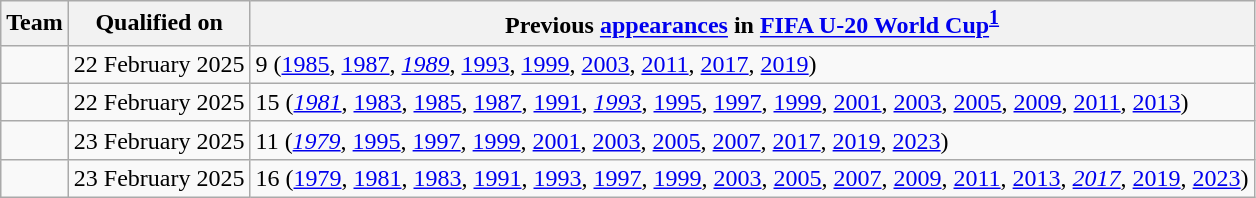<table class="wikitable sortable">
<tr>
<th>Team</th>
<th>Qualified on</th>
<th data-sort-type="number">Previous <a href='#'>appearances</a> in <a href='#'>FIFA U-20 World Cup</a><sup><strong><a href='#'>1</a></strong></sup></th>
</tr>
<tr>
<td></td>
<td>22 February 2025</td>
<td>9 (<a href='#'>1985</a>, <a href='#'>1987</a>, <em><a href='#'>1989</a></em>, <a href='#'>1993</a>, <a href='#'>1999</a>, <a href='#'>2003</a>, <a href='#'>2011</a>, <a href='#'>2017</a>, <a href='#'>2019</a>)</td>
</tr>
<tr>
<td></td>
<td>22 February 2025</td>
<td>15 (<em><a href='#'>1981</a></em>, <a href='#'>1983</a>, <a href='#'>1985</a>, <a href='#'>1987</a>, <a href='#'>1991</a>, <em><a href='#'>1993</a></em>, <a href='#'>1995</a>, <a href='#'>1997</a>, <a href='#'>1999</a>, <a href='#'>2001</a>, <a href='#'>2003</a>, <a href='#'>2005</a>, <a href='#'>2009</a>, <a href='#'>2011</a>, <a href='#'>2013</a>)</td>
</tr>
<tr>
<td></td>
<td>23 February 2025</td>
<td>11 (<em><a href='#'>1979</a></em>, <a href='#'>1995</a>, <a href='#'>1997</a>, <a href='#'>1999</a>, <a href='#'>2001</a>, <a href='#'>2003</a>, <a href='#'>2005</a>, <a href='#'>2007</a>, <a href='#'>2017</a>, <a href='#'>2019</a>, <a href='#'>2023</a>)</td>
</tr>
<tr>
<td></td>
<td>23 February 2025</td>
<td>16 (<a href='#'>1979</a>, <a href='#'>1981</a>, <a href='#'>1983</a>, <a href='#'>1991</a>, <a href='#'>1993</a>, <a href='#'>1997</a>, <a href='#'>1999</a>, <a href='#'>2003</a>, <a href='#'>2005</a>, <a href='#'>2007</a>, <a href='#'>2009</a>, <a href='#'>2011</a>, <a href='#'>2013</a>, <em><a href='#'>2017</a></em>, <a href='#'>2019</a>, <a href='#'>2023</a>)</td>
</tr>
</table>
